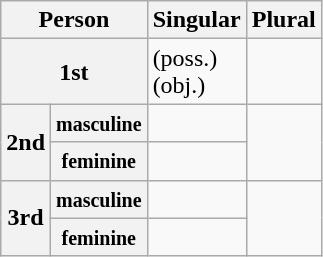<table class="wikitable">
<tr>
<th colspan="2">Person</th>
<th>Singular</th>
<th>Plural</th>
</tr>
<tr>
<th colspan="2">1st</th>
<td> (poss.) <em></em> <br>  (obj.) <em></em></td>
<td colspan="2" style="text-align: center;"><br><em></em></td>
</tr>
<tr>
<th rowspan="2">2nd</th>
<th><small>masculine</small></th>
<td><br><em></em></td>
<td rowspan="2"><br><em></em></td>
</tr>
<tr>
<th><small>feminine</small></th>
<td><br><em></em></td>
</tr>
<tr>
<th rowspan="2">3rd</th>
<th><small>masculine</small></th>
<td><br><em></em></td>
<td rowspan="2"><br><em></em></td>
</tr>
<tr>
<th><small>feminine</small></th>
<td><br><em></em></td>
</tr>
</table>
